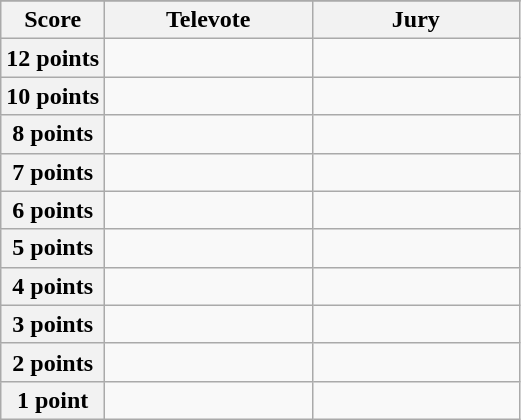<table class="wikitable">
<tr>
</tr>
<tr>
<th scope="col" width="20%">Score</th>
<th scope="col" width="40%">Televote</th>
<th scope="col" width="40%">Jury</th>
</tr>
<tr>
<th scope="row">12 points</th>
<td></td>
<td></td>
</tr>
<tr>
<th scope="row">10 points</th>
<td></td>
<td></td>
</tr>
<tr>
<th scope="row">8 points</th>
<td></td>
<td></td>
</tr>
<tr>
<th scope="row">7 points</th>
<td></td>
<td></td>
</tr>
<tr>
<th scope="row">6 points</th>
<td></td>
<td></td>
</tr>
<tr>
<th scope="row">5 points</th>
<td></td>
<td></td>
</tr>
<tr>
<th scope="row">4 points</th>
<td></td>
<td></td>
</tr>
<tr>
<th scope="row">3 points</th>
<td></td>
<td></td>
</tr>
<tr>
<th scope="row">2 points</th>
<td></td>
<td></td>
</tr>
<tr>
<th scope="row">1 point</th>
<td></td>
<td></td>
</tr>
</table>
